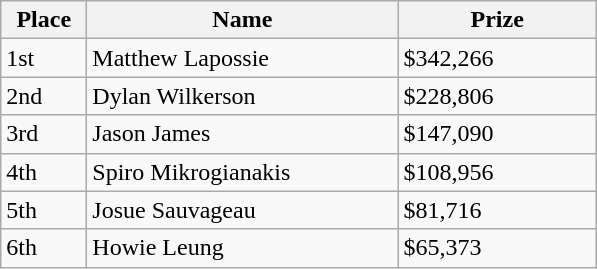<table class="wikitable">
<tr>
<th style="width:50px;">Place</th>
<th style="width:200px;">Name</th>
<th style="width:125px;">Prize</th>
</tr>
<tr>
<td>1st</td>
<td> Matthew Lapossie</td>
<td>$342,266</td>
</tr>
<tr>
<td>2nd</td>
<td> Dylan Wilkerson</td>
<td>$228,806</td>
</tr>
<tr>
<td>3rd</td>
<td> Jason James</td>
<td>$147,090</td>
</tr>
<tr>
<td>4th</td>
<td> Spiro Mikrogianakis</td>
<td>$108,956</td>
</tr>
<tr>
<td>5th</td>
<td> Josue Sauvageau</td>
<td>$81,716</td>
</tr>
<tr>
<td>6th</td>
<td> Howie Leung</td>
<td>$65,373</td>
</tr>
</table>
